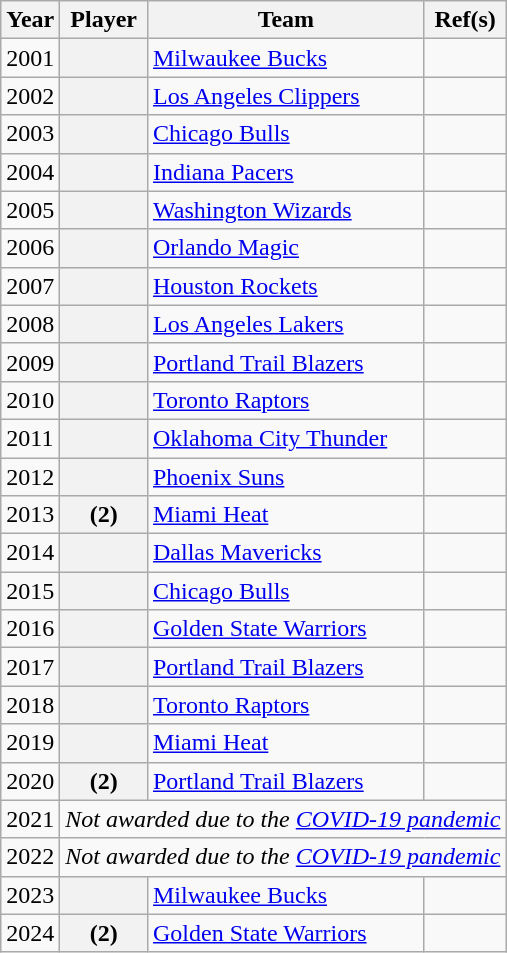<table class="sortable plainrowheaders wikitable">
<tr>
<th scope=col>Year</th>
<th scope=col>Player</th>
<th scope=col>Team</th>
<th scope=col class=unsortable>Ref(s)</th>
</tr>
<tr>
<td>2001</td>
<th scope="row"></th>
<td><a href='#'>Milwaukee Bucks</a></td>
<td></td>
</tr>
<tr>
<td>2002</td>
<th scope="row"></th>
<td><a href='#'>Los Angeles Clippers</a></td>
<td></td>
</tr>
<tr>
<td>2003</td>
<th scope="row"></th>
<td><a href='#'>Chicago Bulls</a></td>
<td></td>
</tr>
<tr>
<td>2004</td>
<th scope="row"></th>
<td><a href='#'>Indiana Pacers</a></td>
<td></td>
</tr>
<tr>
<td>2005</td>
<th scope="row"></th>
<td><a href='#'>Washington Wizards</a></td>
<td></td>
</tr>
<tr>
<td>2006</td>
<th scope="row"></th>
<td><a href='#'>Orlando Magic</a></td>
<td></td>
</tr>
<tr>
<td>2007</td>
<th scope="row"></th>
<td><a href='#'>Houston Rockets</a></td>
<td></td>
</tr>
<tr>
<td>2008</td>
<th scope="row"></th>
<td><a href='#'>Los Angeles Lakers</a></td>
<td></td>
</tr>
<tr>
<td>2009</td>
<th scope="row"></th>
<td><a href='#'>Portland Trail Blazers</a></td>
<td></td>
</tr>
<tr>
<td>2010</td>
<th scope="row"></th>
<td><a href='#'>Toronto Raptors</a></td>
<td></td>
</tr>
<tr>
<td>2011</td>
<th scope="row"></th>
<td><a href='#'>Oklahoma City Thunder</a></td>
<td></td>
</tr>
<tr>
<td>2012</td>
<th scope="row"></th>
<td><a href='#'>Phoenix Suns</a></td>
<td></td>
</tr>
<tr>
<td>2013</td>
<th scope="row"> (2)</th>
<td><a href='#'>Miami Heat</a></td>
<td></td>
</tr>
<tr>
<td>2014</td>
<th scope="row"></th>
<td><a href='#'>Dallas Mavericks</a></td>
<td></td>
</tr>
<tr>
<td>2015</td>
<th scope="row"></th>
<td><a href='#'>Chicago Bulls</a></td>
<td></td>
</tr>
<tr>
<td>2016</td>
<th scope="row"></th>
<td><a href='#'>Golden State Warriors</a></td>
<td></td>
</tr>
<tr>
<td>2017</td>
<th scope="row"></th>
<td><a href='#'>Portland Trail Blazers</a></td>
<td></td>
</tr>
<tr>
<td>2018</td>
<th scope="row"></th>
<td><a href='#'>Toronto Raptors</a></td>
<td></td>
</tr>
<tr>
<td>2019</td>
<th scope="row"></th>
<td><a href='#'>Miami Heat</a></td>
<td></td>
</tr>
<tr>
<td>2020</td>
<th scope="row"> (2)</th>
<td><a href='#'>Portland Trail Blazers</a></td>
<td></td>
</tr>
<tr>
<td>2021</td>
<td align="center" colspan="3"><em>Not awarded due to the <a href='#'>COVID-19 pandemic</a></em></td>
</tr>
<tr>
<td>2022</td>
<td align="center" colspan="3"><em>Not awarded due to the <a href='#'>COVID-19 pandemic</a></em></td>
</tr>
<tr>
<td>2023</td>
<th scope="row"></th>
<td><a href='#'>Milwaukee Bucks</a></td>
<td></td>
</tr>
<tr>
<td>2024</td>
<th scope="row"> (2)</th>
<td><a href='#'>Golden State Warriors</a></td>
<td></td>
</tr>
</table>
